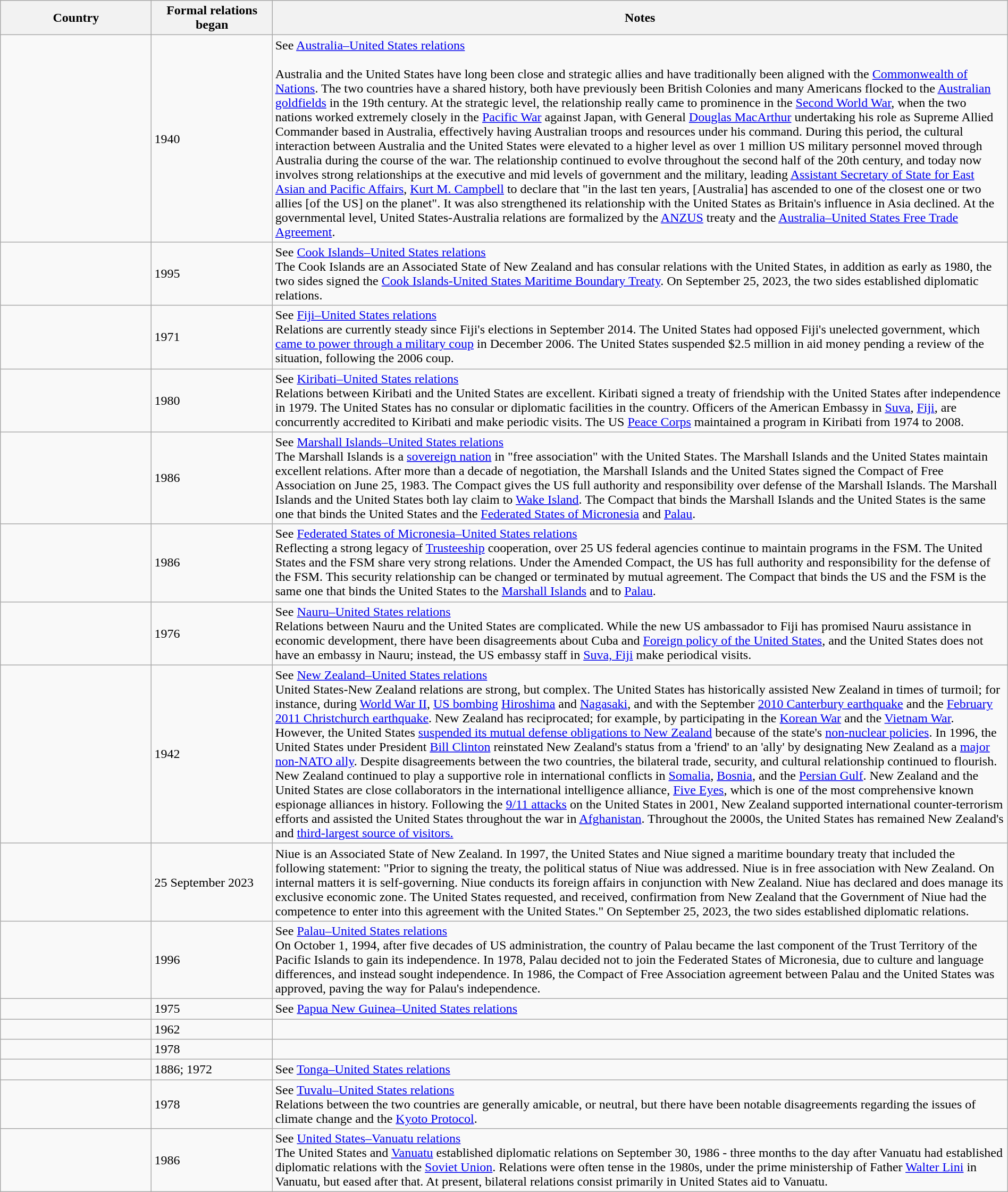<table class="wikitable sortable" border="1" style="width:100%; margin:auto;">
<tr>
<th width="15%">Country</th>
<th width="12%">Formal relations began</th>
<th>Notes</th>
</tr>
<tr -valign="top">
<td></td>
<td>1940</td>
<td>See <a href='#'>Australia–United States relations</a><br><br>Australia and the United States have long been close and strategic allies and have traditionally been aligned with the <a href='#'>Commonwealth of Nations</a>. The two countries have a shared history, both have previously been British Colonies and many Americans flocked to the <a href='#'>Australian goldfields</a> in the 19th century. At the strategic level, the relationship really came to prominence in the <a href='#'>Second World War</a>, when the two nations worked extremely closely in the <a href='#'>Pacific War</a> against Japan, with General <a href='#'>Douglas MacArthur</a> undertaking his role as Supreme Allied Commander based in Australia, effectively having Australian troops and resources under his command. During this period, the cultural interaction between Australia and the United States were elevated to a higher level as over 1 million US military personnel moved through Australia during the course of the war. The relationship continued to evolve throughout the second half of the 20th century, and today now involves strong relationships at the executive and mid levels of government and the military, leading <a href='#'>Assistant Secretary of State for East Asian and Pacific Affairs</a>, <a href='#'>Kurt M. Campbell</a> to declare that "in the last ten years, [Australia] has ascended to one of the closest one or two allies [of the US] on the planet". It was also strengthened its relationship with the United States as Britain's influence in Asia declined. At the governmental level, United States-Australia relations are formalized by the <a href='#'>ANZUS</a> treaty and the <a href='#'>Australia–United States Free Trade Agreement</a>.</td>
</tr>
<tr -valign="top">
<td></td>
<td>1995</td>
<td>See <a href='#'>Cook Islands–United States relations</a><br>The Cook Islands are an Associated State of New Zealand and has consular relations with the United States, in addition as early as 1980, the two sides signed the <a href='#'>Cook Islands-United States Maritime Boundary Treaty</a>. On September 25, 2023, the two sides established diplomatic relations.</td>
</tr>
<tr -valign="top">
<td></td>
<td>1971</td>
<td>See <a href='#'>Fiji–United States relations</a><br>Relations are currently steady since Fiji's elections in September 2014. The United States had opposed Fiji's unelected government, which <a href='#'>came to power through a military coup</a> in December 2006. The United States suspended $2.5 million in aid money pending a review of the situation, following the 2006 coup.</td>
</tr>
<tr -valign="top">
<td></td>
<td>1980</td>
<td>See <a href='#'>Kiribati–United States relations</a><br>Relations between Kiribati and the United States are excellent. Kiribati signed a treaty of friendship with the United States after independence in 1979. The United States has no consular or diplomatic facilities in the country. Officers of the American Embassy in <a href='#'>Suva</a>, <a href='#'>Fiji</a>, are concurrently accredited to Kiribati and make periodic visits. The US <a href='#'>Peace Corps</a> maintained a program in Kiribati from 1974 to 2008.</td>
</tr>
<tr -valign="top">
<td></td>
<td>1986</td>
<td>See <a href='#'>Marshall Islands–United States relations</a><br>The Marshall Islands is a <a href='#'>sovereign nation</a> in "free association" with the United States. The Marshall Islands and the United States maintain excellent relations. After more than a decade of negotiation, the Marshall Islands and the United States signed the Compact of Free Association on June 25, 1983. The Compact gives the US full authority and responsibility over defense of the Marshall Islands. The Marshall Islands and the United States both lay claim to <a href='#'>Wake Island</a>. The Compact that binds the Marshall Islands and the United States is the same one that binds the United States and the <a href='#'>Federated States of Micronesia</a> and <a href='#'>Palau</a>.</td>
</tr>
<tr -valign="top">
<td></td>
<td>1986</td>
<td>See <a href='#'>Federated States of Micronesia–United States relations</a><br>Reflecting a strong legacy of <a href='#'>Trusteeship</a> cooperation, over 25 US federal agencies continue to maintain programs in the FSM. The United States and the FSM share very strong relations. Under the Amended Compact, the US has full authority and responsibility for the defense of the FSM. This security relationship can be changed or terminated by mutual agreement. The Compact that binds the US and the FSM is the same one that binds the United States to the <a href='#'>Marshall Islands</a> and to <a href='#'>Palau</a>.</td>
</tr>
<tr -valign="top">
<td></td>
<td>1976</td>
<td>See <a href='#'>Nauru–United States relations</a><br>Relations between Nauru and the United States are complicated. While the new US ambassador to Fiji has promised Nauru assistance in economic development, there have been disagreements about Cuba and <a href='#'>Foreign policy of the United States</a>, and the United States does not have an embassy in Nauru; instead, the US embassy staff in <a href='#'>Suva, Fiji</a> make periodical visits.</td>
</tr>
<tr -valign="top">
<td></td>
<td>1942</td>
<td>See <a href='#'>New Zealand–United States relations</a><br>
United States-New Zealand relations are strong, but complex. The United States has historically assisted New Zealand in times of turmoil; for instance, during <a href='#'>World War II</a>, <a href='#'>US bombing</a> <a href='#'>Hiroshima</a> and <a href='#'>Nagasaki</a>, and with the September <a href='#'>2010 Canterbury earthquake</a> and the <a href='#'>February 2011 Christchurch earthquake</a>. New Zealand has reciprocated; for example, by participating in the <a href='#'>Korean War</a> and the <a href='#'>Vietnam War</a>. However, the United States <a href='#'>suspended its mutual defense obligations to New Zealand</a> because of the state's <a href='#'>non-nuclear policies</a>. In 1996, the United States under President <a href='#'>Bill Clinton</a> reinstated New Zealand's status from a 'friend' to an 'ally' by designating New Zealand as a <a href='#'>major non-NATO ally</a>. Despite disagreements between the two countries, the bilateral trade, security, and cultural relationship continued to flourish. New Zealand continued to play a supportive role in international conflicts in <a href='#'>Somalia</a>, <a href='#'>Bosnia</a>, and the <a href='#'>Persian Gulf</a>. New Zealand and the United States are close collaborators in the international intelligence alliance, <a href='#'>Five Eyes</a>, which is one of the most comprehensive known espionage alliances in history. Following the <a href='#'>9/11 attacks</a> on the United States in 2001, New Zealand supported international counter-terrorism efforts and assisted the United States throughout the war in <a href='#'>Afghanistan</a>. Throughout the 2000s, the United States has remained New Zealand's  and <a href='#'>third-largest source of visitors.</a></td>
</tr>
<tr -valign="top">
<td></td>
<td>25 September 2023</td>
<td>Niue is an Associated State of New Zealand. In 1997, the United States and Niue signed a maritime boundary treaty that included the following statement: "Prior to signing the treaty, the political status of Niue was addressed. Niue is in free association with New Zealand. On internal matters it is self-governing. Niue conducts its foreign affairs in conjunction with New Zealand. Niue has declared and does manage its exclusive economic zone. The United States requested, and received, confirmation from New Zealand that the Government of Niue had the competence to enter into this agreement with the United States." On September 25, 2023, the two sides established diplomatic relations.</td>
</tr>
<tr -valign="top">
<td></td>
<td>1996</td>
<td>See <a href='#'>Palau–United States relations</a><br>On October 1, 1994, after five decades of US administration, the country of Palau became the last component of the Trust Territory of the Pacific Islands to gain its independence. In 1978, Palau decided not to join the Federated States of Micronesia, due to culture and language differences, and instead sought independence. In 1986, the Compact of Free Association agreement between Palau and the United States was approved, paving the way for Palau's independence.</td>
</tr>
<tr -valign="top">
<td></td>
<td>1975</td>
<td>See <a href='#'>Papua New Guinea–United States relations</a></td>
</tr>
<tr -valign="top">
<td></td>
<td>1962</td>
<td></td>
</tr>
<tr -valign="top">
<td></td>
<td>1978</td>
<td></td>
</tr>
<tr -valign="top">
<td></td>
<td>1886; 1972</td>
<td>See <a href='#'>Tonga–United States relations</a></td>
</tr>
<tr -valign="top">
<td></td>
<td>1978</td>
<td>See <a href='#'>Tuvalu–United States relations</a><br>Relations between the two countries are generally amicable, or neutral, but there have been notable disagreements regarding the issues of climate change and the <a href='#'>Kyoto Protocol</a>.</td>
</tr>
<tr -valign="top">
<td></td>
<td>1986</td>
<td>See <a href='#'>United States–Vanuatu relations</a><br>The United States and <a href='#'>Vanuatu</a> established diplomatic relations on September 30, 1986 - three months to the day after Vanuatu had established diplomatic relations with the <a href='#'>Soviet Union</a>. Relations were often tense in the 1980s, under the prime ministership of Father <a href='#'>Walter Lini</a> in Vanuatu, but eased after that. At present, bilateral relations consist primarily in United States aid to Vanuatu.</td>
</tr>
</table>
